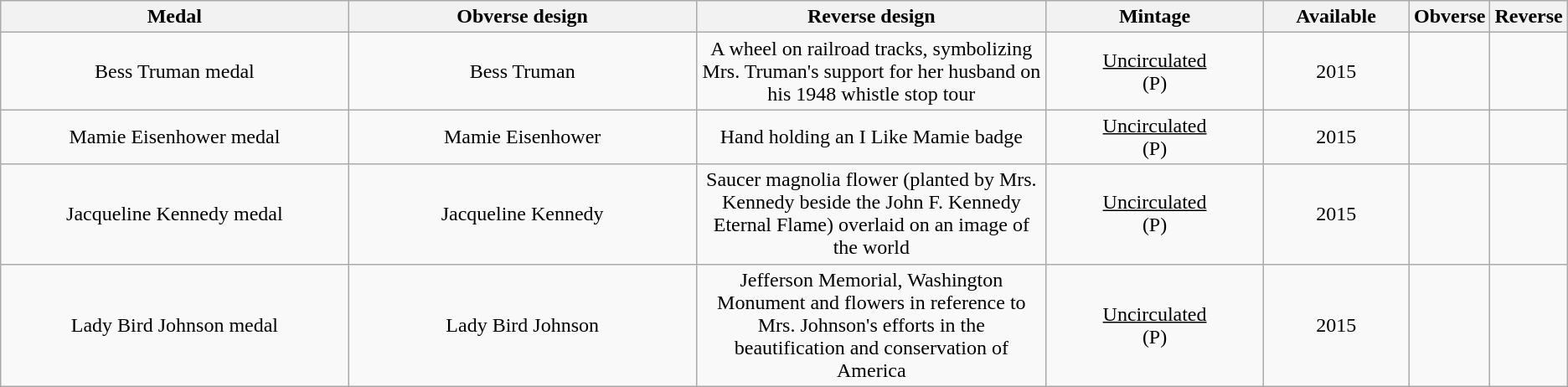<table class="wikitable">
<tr>
<th width="25%">Medal</th>
<th width="25%">Obverse design</th>
<th width="25%">Reverse design</th>
<th width="15%">Mintage</th>
<th width="10%">Available</th>
<th>Obverse</th>
<th>Reverse</th>
</tr>
<tr>
<td align="center">Bess Truman medal</td>
<td align="center">Bess Truman</td>
<td align="center">A wheel on railroad tracks, symbolizing Mrs. Truman's support for her husband on his 1948 whistle stop tour</td>
<td align="center"><u>Uncirculated</u><br> (P)</td>
<td align="center">2015</td>
<td></td>
<td></td>
</tr>
<tr>
<td align="center">Mamie Eisenhower medal</td>
<td align="center">Mamie Eisenhower</td>
<td align="center">Hand holding an I Like Mamie badge</td>
<td align="center"><u>Uncirculated</u><br> (P)</td>
<td align="center">2015</td>
<td></td>
<td></td>
</tr>
<tr>
<td align="center">Jacqueline Kennedy medal</td>
<td align="center">Jacqueline Kennedy</td>
<td align="center">Saucer magnolia flower (planted by Mrs. Kennedy beside the John F. Kennedy Eternal Flame) overlaid on an image of the world</td>
<td align="center"><u>Uncirculated</u><br> (P)</td>
<td align="center">2015</td>
<td></td>
<td></td>
</tr>
<tr>
<td align="center">Lady Bird Johnson medal</td>
<td align="center">Lady Bird Johnson</td>
<td align="center">Jefferson Memorial, Washington Monument and flowers in reference to Mrs. Johnson's efforts in the beautification and conservation of America</td>
<td align="center"><u>Uncirculated</u><br> (P)</td>
<td align="center">2015</td>
<td></td>
<td></td>
</tr>
</table>
